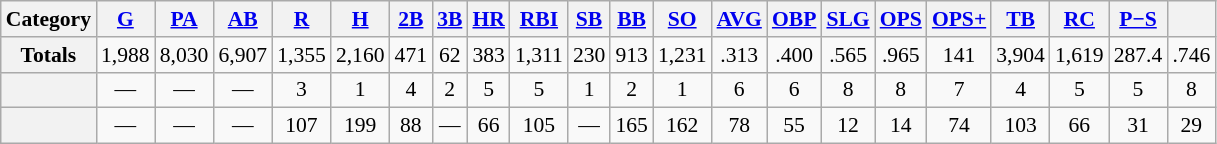<table class="wikitable" margin: 5px; text-align: center; style=font-size:90%>
<tr align=center>
<th>Category</th>
<th><a href='#'>G</a></th>
<th><a href='#'>PA</a></th>
<th><a href='#'>AB</a></th>
<th><a href='#'>R</a></th>
<th><a href='#'>H</a></th>
<th><a href='#'>2B</a></th>
<th><a href='#'>3B</a></th>
<th><a href='#'>HR</a></th>
<th><a href='#'>RBI</a></th>
<th><a href='#'>SB</a></th>
<th><a href='#'>BB</a></th>
<th><a href='#'>SO</a></th>
<th><a href='#'>AVG</a></th>
<th><a href='#'>OBP</a></th>
<th><a href='#'>SLG</a></th>
<th><a href='#'>OPS</a></th>
<th><a href='#'>OPS+</a></th>
<th><a href='#'>TB</a></th>
<th><a href='#'>RC</a></th>
<th><a href='#'>P−S</a></th>
<th></th>
</tr>
<tr align=center>
<th>Totals</th>
<td>1,988</td>
<td>8,030</td>
<td>6,907</td>
<td>1,355</td>
<td>2,160</td>
<td>471</td>
<td>62</td>
<td>383</td>
<td>1,311</td>
<td>230</td>
<td>913</td>
<td>1,231</td>
<td>.313</td>
<td>.400</td>
<td>.565</td>
<td>.965</td>
<td>141</td>
<td>3,904</td>
<td>1,619</td>
<td>287.4</td>
<td>.746</td>
</tr>
<tr align=center>
<th></th>
<td>—</td>
<td>—</td>
<td>—</td>
<td>3</td>
<td>1</td>
<td>4</td>
<td>2</td>
<td>5</td>
<td>5</td>
<td>1</td>
<td>2</td>
<td>1</td>
<td>6</td>
<td>6</td>
<td>8</td>
<td>8</td>
<td>7</td>
<td>4</td>
<td>5</td>
<td>5</td>
<td>8</td>
</tr>
<tr align=center>
<th></th>
<td>—</td>
<td>—</td>
<td>—</td>
<td>107</td>
<td>199</td>
<td>88</td>
<td>—</td>
<td>66</td>
<td>105</td>
<td>—</td>
<td>165</td>
<td>162</td>
<td>78</td>
<td>55</td>
<td>12</td>
<td>14</td>
<td>74</td>
<td>103</td>
<td>66</td>
<td>31</td>
<td>29</td>
</tr>
</table>
